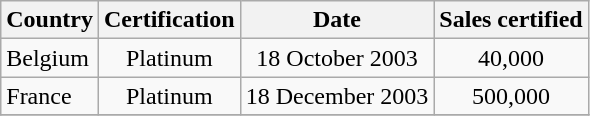<table class="wikitable sortable">
<tr>
<th>Country</th>
<th>Certification</th>
<th>Date</th>
<th>Sales certified</th>
</tr>
<tr>
<td>Belgium</td>
<td align="center">Platinum</td>
<td align="center">18 October 2003</td>
<td align="center">40,000</td>
</tr>
<tr>
<td>France</td>
<td align="center">Platinum</td>
<td align="center">18 December 2003</td>
<td align="center">500,000</td>
</tr>
<tr>
</tr>
</table>
